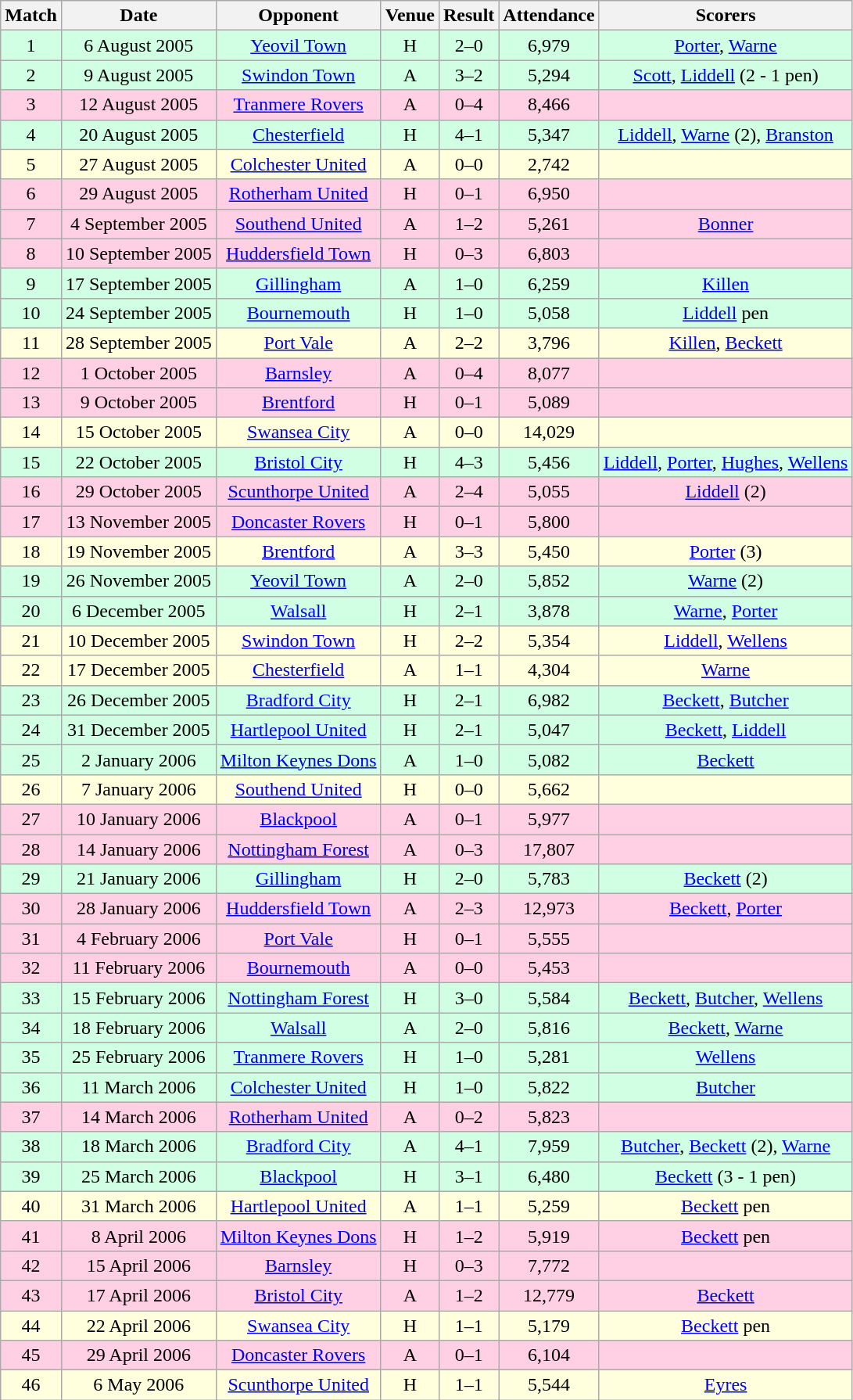<table class="wikitable " style="font-size:100%; text-align:center">
<tr>
<th>Match</th>
<th>Date</th>
<th>Opponent</th>
<th>Venue</th>
<th>Result</th>
<th>Attendance</th>
<th>Scorers</th>
</tr>
<tr bgcolor="#d0ffe3">
<td>1</td>
<td>6 August 2005</td>
<td><a href='#'>Yeovil Town</a></td>
<td>H</td>
<td>2–0</td>
<td>6,979</td>
<td><a href='#'>Porter</a>, <a href='#'>Warne</a></td>
</tr>
<tr bgcolor="#d0ffe3">
<td>2</td>
<td>9 August 2005</td>
<td><a href='#'>Swindon Town</a></td>
<td>A</td>
<td>3–2</td>
<td>5,294</td>
<td><a href='#'>Scott</a>, <a href='#'>Liddell</a> (2 - 1 pen)</td>
</tr>
<tr bgcolor="#ffd0e3">
<td>3</td>
<td>12 August 2005</td>
<td><a href='#'>Tranmere Rovers</a></td>
<td>A</td>
<td>0–4</td>
<td>8,466</td>
<td></td>
</tr>
<tr bgcolor="#d0ffe3">
<td>4</td>
<td>20 August 2005</td>
<td><a href='#'>Chesterfield</a></td>
<td>H</td>
<td>4–1</td>
<td>5,347</td>
<td><a href='#'>Liddell</a>, <a href='#'>Warne</a> (2), <a href='#'>Branston</a></td>
</tr>
<tr bgcolor="#ffffdd">
<td>5</td>
<td>27 August 2005</td>
<td><a href='#'>Colchester United</a></td>
<td>A</td>
<td>0–0</td>
<td>2,742</td>
<td></td>
</tr>
<tr bgcolor="#ffd0e3">
<td>6</td>
<td>29 August 2005</td>
<td><a href='#'>Rotherham United</a></td>
<td>H</td>
<td>0–1</td>
<td>6,950</td>
<td></td>
</tr>
<tr bgcolor="#ffd0e3">
<td>7</td>
<td>4 September 2005</td>
<td><a href='#'>Southend United</a></td>
<td>A</td>
<td>1–2</td>
<td>5,261</td>
<td><a href='#'>Bonner</a></td>
</tr>
<tr bgcolor="#ffd0e3">
<td>8</td>
<td>10 September 2005</td>
<td><a href='#'>Huddersfield Town</a></td>
<td>H</td>
<td>0–3</td>
<td>6,803</td>
<td></td>
</tr>
<tr bgcolor="#d0ffe3">
<td>9</td>
<td>17 September 2005</td>
<td><a href='#'>Gillingham</a></td>
<td>A</td>
<td>1–0</td>
<td>6,259</td>
<td><a href='#'>Killen</a></td>
</tr>
<tr bgcolor="#d0ffe3">
<td>10</td>
<td>24 September 2005</td>
<td><a href='#'>Bournemouth</a></td>
<td>H</td>
<td>1–0</td>
<td>5,058</td>
<td><a href='#'>Liddell</a> pen</td>
</tr>
<tr bgcolor="#ffffdd">
<td>11</td>
<td>28 September 2005</td>
<td><a href='#'>Port Vale</a></td>
<td>A</td>
<td>2–2</td>
<td>3,796</td>
<td><a href='#'>Killen</a>, <a href='#'>Beckett</a></td>
</tr>
<tr bgcolor="#ffd0e3">
<td>12</td>
<td>1 October 2005</td>
<td><a href='#'>Barnsley</a></td>
<td>A</td>
<td>0–4</td>
<td>8,077</td>
<td></td>
</tr>
<tr bgcolor="#ffd0e3">
<td>13</td>
<td>9 October 2005</td>
<td><a href='#'>Brentford</a></td>
<td>H</td>
<td>0–1</td>
<td>5,089</td>
<td></td>
</tr>
<tr bgcolor="#ffffdd">
<td>14</td>
<td>15 October 2005</td>
<td><a href='#'>Swansea City</a></td>
<td>A</td>
<td>0–0</td>
<td>14,029</td>
<td></td>
</tr>
<tr bgcolor="#d0ffe3">
<td>15</td>
<td>22 October 2005</td>
<td><a href='#'>Bristol City</a></td>
<td>H</td>
<td>4–3</td>
<td>5,456</td>
<td><a href='#'>Liddell</a>, <a href='#'>Porter</a>, <a href='#'>Hughes</a>, <a href='#'>Wellens</a></td>
</tr>
<tr bgcolor="#ffd0e3">
<td>16</td>
<td>29 October 2005</td>
<td><a href='#'>Scunthorpe United</a></td>
<td>A</td>
<td>2–4</td>
<td>5,055</td>
<td><a href='#'>Liddell</a> (2)</td>
</tr>
<tr bgcolor="#ffd0e3">
<td>17</td>
<td>13 November 2005</td>
<td><a href='#'>Doncaster Rovers</a></td>
<td>H</td>
<td>0–1</td>
<td>5,800</td>
<td></td>
</tr>
<tr bgcolor="#ffffdd">
<td>18</td>
<td>19 November 2005</td>
<td><a href='#'>Brentford</a></td>
<td>A</td>
<td>3–3</td>
<td>5,450</td>
<td><a href='#'>Porter</a> (3)</td>
</tr>
<tr bgcolor="#d0ffe3">
<td>19</td>
<td>26 November 2005</td>
<td><a href='#'>Yeovil Town</a></td>
<td>A</td>
<td>2–0</td>
<td>5,852</td>
<td><a href='#'>Warne</a> (2)</td>
</tr>
<tr bgcolor="#d0ffe3">
<td>20</td>
<td>6 December 2005</td>
<td><a href='#'>Walsall</a></td>
<td>H</td>
<td>2–1</td>
<td>3,878</td>
<td><a href='#'>Warne</a>, <a href='#'>Porter</a></td>
</tr>
<tr bgcolor="#ffffdd">
<td>21</td>
<td>10 December 2005</td>
<td><a href='#'>Swindon Town</a></td>
<td>H</td>
<td>2–2</td>
<td>5,354</td>
<td><a href='#'>Liddell</a>, <a href='#'>Wellens</a></td>
</tr>
<tr bgcolor="#ffffdd">
<td>22</td>
<td>17 December 2005</td>
<td><a href='#'>Chesterfield</a></td>
<td>A</td>
<td>1–1</td>
<td>4,304</td>
<td><a href='#'>Warne</a></td>
</tr>
<tr bgcolor="#d0ffe3">
<td>23</td>
<td>26 December 2005</td>
<td><a href='#'>Bradford City</a></td>
<td>H</td>
<td>2–1</td>
<td>6,982</td>
<td><a href='#'>Beckett</a>, <a href='#'>Butcher</a></td>
</tr>
<tr bgcolor="#d0ffe3">
<td>24</td>
<td>31 December 2005</td>
<td><a href='#'>Hartlepool United</a></td>
<td>H</td>
<td>2–1</td>
<td>5,047</td>
<td><a href='#'>Beckett</a>, <a href='#'>Liddell</a></td>
</tr>
<tr bgcolor="#d0ffe3">
<td>25</td>
<td>2 January 2006</td>
<td><a href='#'>Milton Keynes Dons</a></td>
<td>A</td>
<td>1–0</td>
<td>5,082</td>
<td><a href='#'>Beckett</a></td>
</tr>
<tr bgcolor="#ffffdd">
<td>26</td>
<td>7 January 2006</td>
<td><a href='#'>Southend United</a></td>
<td>H</td>
<td>0–0</td>
<td>5,662</td>
<td></td>
</tr>
<tr bgcolor="#ffd0e3">
<td>27</td>
<td>10 January 2006</td>
<td><a href='#'>Blackpool</a></td>
<td>A</td>
<td>0–1</td>
<td>5,977</td>
<td></td>
</tr>
<tr bgcolor="#ffd0e3">
<td>28</td>
<td>14 January 2006</td>
<td><a href='#'>Nottingham Forest</a></td>
<td>A</td>
<td>0–3</td>
<td>17,807</td>
<td></td>
</tr>
<tr bgcolor="#d0ffe3">
<td>29</td>
<td>21 January 2006</td>
<td><a href='#'>Gillingham</a></td>
<td>H</td>
<td>2–0</td>
<td>5,783</td>
<td><a href='#'>Beckett</a> (2)</td>
</tr>
<tr bgcolor="#ffd0e3">
<td>30</td>
<td>28 January 2006</td>
<td><a href='#'>Huddersfield Town</a></td>
<td>A</td>
<td>2–3</td>
<td>12,973</td>
<td><a href='#'>Beckett</a>, <a href='#'>Porter</a></td>
</tr>
<tr bgcolor="#ffd0e3">
<td>31</td>
<td>4 February 2006</td>
<td><a href='#'>Port Vale</a></td>
<td>H</td>
<td>0–1</td>
<td>5,555</td>
<td></td>
</tr>
<tr bgcolor="#ffd0e3">
<td>32</td>
<td>11 February 2006</td>
<td><a href='#'>Bournemouth</a></td>
<td>A</td>
<td>0–0</td>
<td>5,453</td>
<td></td>
</tr>
<tr bgcolor="#d0ffe3">
<td>33</td>
<td>15 February 2006</td>
<td><a href='#'>Nottingham Forest</a></td>
<td>H</td>
<td>3–0</td>
<td>5,584</td>
<td><a href='#'>Beckett</a>, <a href='#'>Butcher</a>, <a href='#'>Wellens</a></td>
</tr>
<tr bgcolor="#d0ffe3">
<td>34</td>
<td>18 February 2006</td>
<td><a href='#'>Walsall</a></td>
<td>A</td>
<td>2–0</td>
<td>5,816</td>
<td><a href='#'>Beckett</a>, <a href='#'>Warne</a></td>
</tr>
<tr bgcolor="#d0ffe3">
<td>35</td>
<td>25 February 2006</td>
<td><a href='#'>Tranmere Rovers</a></td>
<td>H</td>
<td>1–0</td>
<td>5,281</td>
<td><a href='#'>Wellens</a></td>
</tr>
<tr bgcolor="#d0ffe3">
<td>36</td>
<td>11 March 2006</td>
<td><a href='#'>Colchester United</a></td>
<td>H</td>
<td>1–0</td>
<td>5,822</td>
<td><a href='#'>Butcher</a></td>
</tr>
<tr bgcolor="#ffd0e3">
<td>37</td>
<td>14 March 2006</td>
<td><a href='#'>Rotherham United</a></td>
<td>A</td>
<td>0–2</td>
<td>5,823</td>
<td></td>
</tr>
<tr bgcolor="#d0ffe3">
<td>38</td>
<td>18 March 2006</td>
<td><a href='#'>Bradford City</a></td>
<td>A</td>
<td>4–1</td>
<td>7,959</td>
<td><a href='#'>Butcher</a>, <a href='#'>Beckett</a> (2), <a href='#'>Warne</a></td>
</tr>
<tr bgcolor="#d0ffe3">
<td>39</td>
<td>25 March 2006</td>
<td><a href='#'>Blackpool</a></td>
<td>H</td>
<td>3–1</td>
<td>6,480</td>
<td><a href='#'>Beckett</a> (3 - 1 pen)</td>
</tr>
<tr bgcolor="#ffffdd">
<td>40</td>
<td>31 March 2006</td>
<td><a href='#'>Hartlepool United</a></td>
<td>A</td>
<td>1–1</td>
<td>5,259</td>
<td><a href='#'>Beckett</a> pen</td>
</tr>
<tr bgcolor="#ffd0e3">
<td>41</td>
<td>8 April 2006</td>
<td><a href='#'>Milton Keynes Dons</a></td>
<td>H</td>
<td>1–2</td>
<td>5,919</td>
<td><a href='#'>Beckett</a> pen</td>
</tr>
<tr bgcolor="#ffd0e3">
<td>42</td>
<td>15 April 2006</td>
<td><a href='#'>Barnsley</a></td>
<td>H</td>
<td>0–3</td>
<td>7,772</td>
<td></td>
</tr>
<tr bgcolor="#ffd0e3">
<td>43</td>
<td>17 April 2006</td>
<td><a href='#'>Bristol City</a></td>
<td>A</td>
<td>1–2</td>
<td>12,779</td>
<td><a href='#'>Beckett</a></td>
</tr>
<tr bgcolor="#ffffdd">
<td>44</td>
<td>22 April 2006</td>
<td><a href='#'>Swansea City</a></td>
<td>H</td>
<td>1–1</td>
<td>5,179</td>
<td><a href='#'>Beckett</a> pen</td>
</tr>
<tr bgcolor="#ffd0e3">
<td>45</td>
<td>29 April 2006</td>
<td><a href='#'>Doncaster Rovers</a></td>
<td>A</td>
<td>0–1</td>
<td>6,104</td>
<td></td>
</tr>
<tr bgcolor="#ffffdd">
<td>46</td>
<td>6 May 2006</td>
<td><a href='#'>Scunthorpe United</a></td>
<td>H</td>
<td>1–1</td>
<td>5,544</td>
<td><a href='#'>Eyres</a></td>
</tr>
</table>
